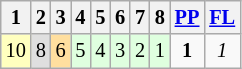<table class="wikitable" style="font-size: 85%;">
<tr>
<th>1</th>
<th>2</th>
<th>3</th>
<th>4</th>
<th>5</th>
<th>6</th>
<th>7</th>
<th>8</th>
<th><a href='#'>PP</a></th>
<th><a href='#'>FL</a></th>
</tr>
<tr align="center">
<td style="background:#FFFFBF;">10</td>
<td style="background:#DFDFDF;">8</td>
<td style="background:#FFDF9F;">6</td>
<td style="background:#DFFFDF;">5</td>
<td style="background:#DFFFDF;">4</td>
<td style="background:#DFFFDF;">3</td>
<td style="background:#DFFFDF;">2</td>
<td style="background:#DFFFDF;">1</td>
<td><strong>1</strong></td>
<td><em>1</em></td>
</tr>
</table>
